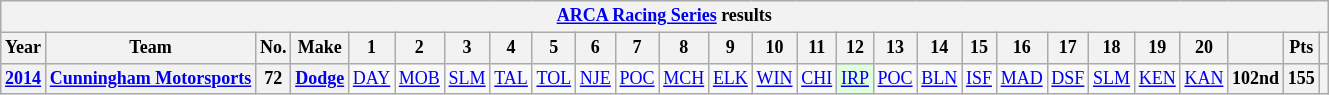<table class="wikitable" style="text-align:center; font-size:75%">
<tr>
<th colspan=45><a href='#'>ARCA Racing Series</a> results</th>
</tr>
<tr>
<th>Year</th>
<th>Team</th>
<th>No.</th>
<th>Make</th>
<th>1</th>
<th>2</th>
<th>3</th>
<th>4</th>
<th>5</th>
<th>6</th>
<th>7</th>
<th>8</th>
<th>9</th>
<th>10</th>
<th>11</th>
<th>12</th>
<th>13</th>
<th>14</th>
<th>15</th>
<th>16</th>
<th>17</th>
<th>18</th>
<th>19</th>
<th>20</th>
<th></th>
<th>Pts</th>
<th></th>
</tr>
<tr>
<th><a href='#'>2014</a></th>
<th><a href='#'>Cunningham Motorsports</a></th>
<th>72</th>
<th><a href='#'>Dodge</a></th>
<td><a href='#'>DAY</a></td>
<td><a href='#'>MOB</a></td>
<td><a href='#'>SLM</a></td>
<td><a href='#'>TAL</a></td>
<td><a href='#'>TOL</a></td>
<td><a href='#'>NJE</a></td>
<td><a href='#'>POC</a></td>
<td><a href='#'>MCH</a></td>
<td><a href='#'>ELK</a></td>
<td><a href='#'>WIN</a></td>
<td><a href='#'>CHI</a></td>
<td style="background:#DFFFDF;"><a href='#'>IRP</a><br></td>
<td><a href='#'>POC</a></td>
<td><a href='#'>BLN</a></td>
<td><a href='#'>ISF</a></td>
<td><a href='#'>MAD</a></td>
<td><a href='#'>DSF</a></td>
<td><a href='#'>SLM</a></td>
<td><a href='#'>KEN</a></td>
<td><a href='#'>KAN</a></td>
<th>102nd</th>
<th>155</th>
<th></th>
</tr>
</table>
